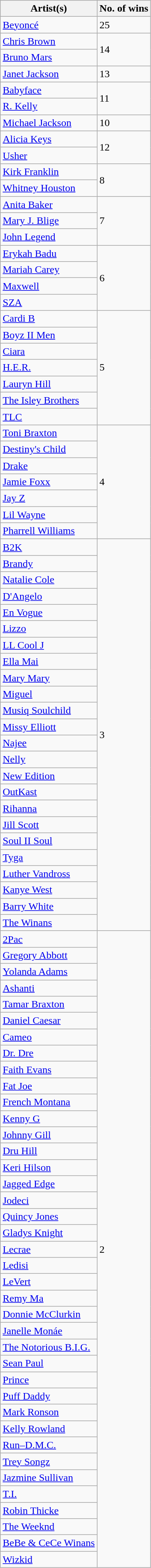<table class="wikitable">
<tr>
<th>Artist(s)</th>
<th>No. of wins</th>
</tr>
<tr>
<td><a href='#'>Beyoncé</a></td>
<td>25</td>
</tr>
<tr>
<td><a href='#'>Chris Brown</a></td>
<td rowspan="2">14</td>
</tr>
<tr>
<td><a href='#'>Bruno Mars</a></td>
</tr>
<tr>
<td><a href='#'>Janet Jackson</a></td>
<td>13</td>
</tr>
<tr>
<td><a href='#'>Babyface</a></td>
<td rowspan="2">11</td>
</tr>
<tr>
<td><a href='#'>R. Kelly</a></td>
</tr>
<tr>
<td><a href='#'>Michael Jackson</a></td>
<td>10</td>
</tr>
<tr>
<td><a href='#'>Alicia Keys</a></td>
<td rowspan="2">12</td>
</tr>
<tr>
<td><a href='#'>Usher</a></td>
</tr>
<tr>
<td><a href='#'>Kirk Franklin</a></td>
<td rowspan="2">8</td>
</tr>
<tr>
<td><a href='#'>Whitney Houston</a></td>
</tr>
<tr>
<td><a href='#'>Anita Baker</a></td>
<td rowspan="3">7</td>
</tr>
<tr>
<td><a href='#'>Mary J. Blige</a></td>
</tr>
<tr>
<td><a href='#'>John Legend</a></td>
</tr>
<tr>
<td><a href='#'>Erykah Badu</a></td>
<td rowspan="4">6</td>
</tr>
<tr>
<td><a href='#'>Mariah Carey</a></td>
</tr>
<tr>
<td><a href='#'>Maxwell</a></td>
</tr>
<tr>
<td><a href='#'>SZA</a></td>
</tr>
<tr>
<td><a href='#'>Cardi B</a></td>
<td rowspan="7">5</td>
</tr>
<tr>
<td><a href='#'>Boyz II Men</a></td>
</tr>
<tr>
<td><a href='#'>Ciara</a></td>
</tr>
<tr>
<td><a href='#'>H.E.R.</a></td>
</tr>
<tr>
<td><a href='#'>Lauryn Hill</a></td>
</tr>
<tr>
<td><a href='#'>The Isley Brothers</a></td>
</tr>
<tr>
<td><a href='#'>TLC</a></td>
</tr>
<tr>
<td><a href='#'>Toni Braxton</a></td>
<td rowspan="7">4</td>
</tr>
<tr>
<td><a href='#'>Destiny's Child</a></td>
</tr>
<tr>
<td><a href='#'>Drake</a></td>
</tr>
<tr>
<td><a href='#'>Jamie Foxx</a></td>
</tr>
<tr>
<td><a href='#'>Jay Z</a></td>
</tr>
<tr>
<td><a href='#'>Lil Wayne</a></td>
</tr>
<tr>
<td><a href='#'>Pharrell Williams</a></td>
</tr>
<tr>
<td><a href='#'>B2K</a></td>
<td rowspan="24">3</td>
</tr>
<tr>
<td><a href='#'>Brandy</a></td>
</tr>
<tr>
<td><a href='#'>Natalie Cole</a></td>
</tr>
<tr>
<td><a href='#'>D'Angelo</a></td>
</tr>
<tr>
<td><a href='#'>En Vogue</a></td>
</tr>
<tr>
<td><a href='#'>Lizzo</a></td>
</tr>
<tr>
<td><a href='#'>LL Cool J</a></td>
</tr>
<tr>
<td><a href='#'>Ella Mai</a></td>
</tr>
<tr>
<td><a href='#'>Mary Mary</a></td>
</tr>
<tr>
<td><a href='#'>Miguel</a></td>
</tr>
<tr>
<td><a href='#'>Musiq Soulchild</a></td>
</tr>
<tr>
<td><a href='#'>Missy Elliott</a></td>
</tr>
<tr>
<td><a href='#'>Najee</a></td>
</tr>
<tr>
<td><a href='#'>Nelly</a></td>
</tr>
<tr>
<td><a href='#'>New Edition</a></td>
</tr>
<tr>
<td><a href='#'>OutKast</a></td>
</tr>
<tr>
<td><a href='#'>Rihanna</a></td>
</tr>
<tr>
<td><a href='#'>Jill Scott</a></td>
</tr>
<tr>
<td><a href='#'>Soul II Soul</a></td>
</tr>
<tr>
<td><a href='#'>Tyga</a></td>
</tr>
<tr>
<td><a href='#'>Luther Vandross</a></td>
</tr>
<tr>
<td><a href='#'>Kanye West</a></td>
</tr>
<tr>
<td><a href='#'>Barry White</a></td>
</tr>
<tr>
<td><a href='#'>The Winans</a></td>
</tr>
<tr>
<td><a href='#'>2Pac</a></td>
<td rowspan="39">2</td>
</tr>
<tr>
<td><a href='#'>Gregory Abbott</a></td>
</tr>
<tr>
<td><a href='#'>Yolanda Adams</a></td>
</tr>
<tr>
<td><a href='#'>Ashanti</a></td>
</tr>
<tr>
<td><a href='#'>Tamar Braxton</a></td>
</tr>
<tr>
<td><a href='#'>Daniel Caesar</a></td>
</tr>
<tr>
<td><a href='#'>Cameo</a></td>
</tr>
<tr>
<td><a href='#'>Dr. Dre</a></td>
</tr>
<tr>
<td><a href='#'>Faith Evans</a></td>
</tr>
<tr>
<td><a href='#'>Fat Joe</a></td>
</tr>
<tr>
<td><a href='#'>French Montana</a></td>
</tr>
<tr>
<td><a href='#'>Kenny G</a></td>
</tr>
<tr>
<td><a href='#'>Johnny Gill</a></td>
</tr>
<tr>
<td><a href='#'>Dru Hill</a></td>
</tr>
<tr>
<td><a href='#'>Keri Hilson</a></td>
</tr>
<tr>
<td><a href='#'>Jagged Edge</a></td>
</tr>
<tr>
<td><a href='#'>Jodeci</a></td>
</tr>
<tr>
<td><a href='#'>Quincy Jones</a></td>
</tr>
<tr>
<td><a href='#'>Gladys Knight</a></td>
</tr>
<tr>
<td><a href='#'>Lecrae</a></td>
</tr>
<tr>
<td><a href='#'>Ledisi</a></td>
</tr>
<tr>
<td><a href='#'>LeVert</a></td>
</tr>
<tr>
<td><a href='#'>Remy Ma</a></td>
</tr>
<tr>
<td><a href='#'>Donnie McClurkin</a></td>
</tr>
<tr>
<td><a href='#'>Janelle Monáe</a></td>
</tr>
<tr>
<td><a href='#'>The Notorious B.I.G.</a></td>
</tr>
<tr>
<td><a href='#'>Sean Paul</a></td>
</tr>
<tr>
<td><a href='#'>Prince</a></td>
</tr>
<tr>
<td><a href='#'>Puff Daddy</a></td>
</tr>
<tr>
<td><a href='#'>Mark Ronson</a></td>
</tr>
<tr>
<td><a href='#'>Kelly Rowland</a></td>
</tr>
<tr>
<td><a href='#'>Run–D.M.C.</a></td>
</tr>
<tr>
<td><a href='#'>Trey Songz</a></td>
</tr>
<tr>
<td><a href='#'>Jazmine Sullivan</a></td>
</tr>
<tr>
<td><a href='#'>T.I.</a></td>
</tr>
<tr>
<td><a href='#'>Robin Thicke</a></td>
</tr>
<tr>
<td><a href='#'>The Weeknd</a></td>
</tr>
<tr>
<td><a href='#'>BeBe & CeCe Winans</a></td>
</tr>
<tr>
<td><a href='#'>Wizkid</a></td>
</tr>
</table>
